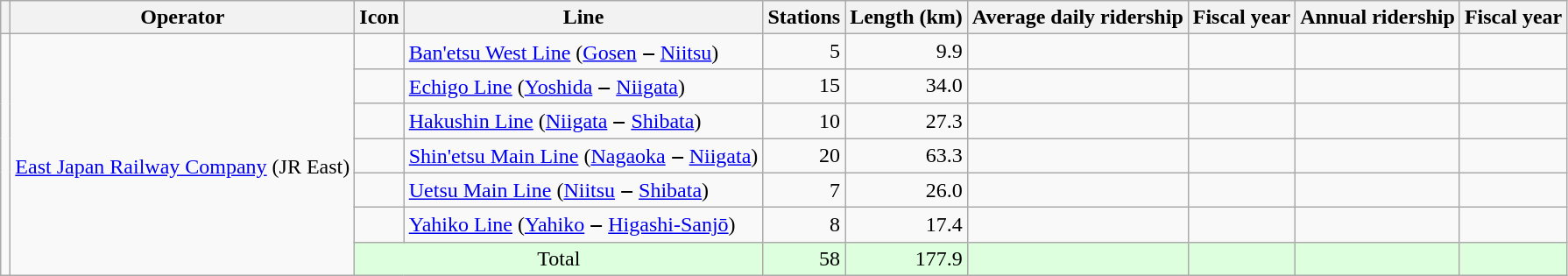<table class="wikitable sortable">
<tr>
<th></th>
<th>Operator</th>
<th>Icon</th>
<th>Line</th>
<th>Stations</th>
<th>Length (km)</th>
<th>Average daily ridership</th>
<th>Fiscal year</th>
<th>Annual ridership</th>
<th>Fiscal year</th>
</tr>
<tr>
<td rowspan="7" style="text-align:center"></td>
<td rowspan="7"><br><a href='#'>East Japan Railway Company</a> (JR East)</td>
<td></td>
<td><a href='#'>Ban'etsu West Line</a> (<a href='#'>Gosen</a> ‒ <a href='#'>Niitsu</a>)</td>
<td style="text-align:right">5</td>
<td style="text-align:right">9.9</td>
<td></td>
<td></td>
<td></td>
<td></td>
</tr>
<tr>
<td></td>
<td><a href='#'>Echigo Line</a> (<a href='#'>Yoshida</a> ‒ <a href='#'>Niigata</a>)</td>
<td style="text-align:right">15</td>
<td style="text-align:right">34.0</td>
<td></td>
<td></td>
<td></td>
<td></td>
</tr>
<tr>
<td></td>
<td><a href='#'>Hakushin Line</a> (<a href='#'>Niigata</a> ‒ <a href='#'>Shibata</a>)</td>
<td style="text-align:right">10</td>
<td style="text-align:right">27.3</td>
<td></td>
<td></td>
<td></td>
<td></td>
</tr>
<tr>
<td></td>
<td><a href='#'>Shin'etsu Main Line</a> (<a href='#'>Nagaoka</a> ‒ <a href='#'>Niigata</a>)</td>
<td style="text-align:right">20</td>
<td style="text-align:right">63.3</td>
<td></td>
<td></td>
<td></td>
<td></td>
</tr>
<tr>
<td></td>
<td><a href='#'>Uetsu Main Line</a> (<a href='#'>Niitsu</a> ‒ <a href='#'>Shibata</a>)</td>
<td style="text-align:right">7</td>
<td style="text-align:right">26.0</td>
<td></td>
<td></td>
<td></td>
<td></td>
</tr>
<tr>
<td></td>
<td><a href='#'>Yahiko Line</a> (<a href='#'>Yahiko</a> ‒ <a href='#'>Higashi-Sanjō</a>)</td>
<td style="text-align:right">8</td>
<td style="text-align:right">17.4</td>
<td></td>
<td></td>
<td></td>
<td></td>
</tr>
<tr style="background:#ddffdd;">
<td colspan="2" style="text-align:center;">Total</td>
<td style="text-align:right">58</td>
<td style="text-align:right">177.9</td>
<td></td>
<td></td>
<td></td>
<td></td>
</tr>
</table>
